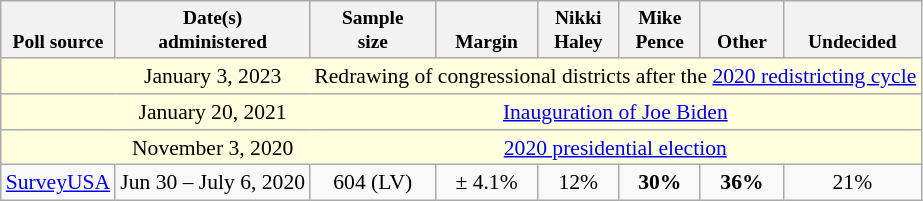<table class="wikitable mw-datatable" style="font-size:90%;text-align:center;">
<tr valign=bottom style="font-size:90%;">
<th>Poll source</th>
<th>Date(s)<br>administered</th>
<th>Sample<br>size</th>
<th>Margin<br></th>
<th>Nikki<br>Haley</th>
<th>Mike<br>Pence</th>
<th>Other</th>
<th>Undecided</th>
</tr>
<tr>
<td style="border-right-style:hidden; background:lightyellow;"></td>
<td style="border-right-style:hidden; background:lightyellow;">January 3, 2023</td>
<td colspan="6" style="background:lightyellow;">Redrawing of congressional districts after the <a href='#'>2020 redistricting cycle</a></td>
</tr>
<tr>
<td style="border-right-style:hidden; background:lightyellow;"></td>
<td style="border-right-style:hidden; background:lightyellow;">January 20, 2021</td>
<td colspan="12" style="background:lightyellow;"><a href='#'>Inauguration of Joe Biden</a></td>
</tr>
<tr>
<td style="border-right-style:hidden; background:lightyellow;"></td>
<td style="border-right-style:hidden; background:lightyellow;">November 3, 2020</td>
<td colspan="6" style="background:lightyellow;"><a href='#'>2020 presidential election</a></td>
</tr>
<tr>
<td><a href='#'>SurveyUSA</a></td>
<td>Jun 30 – July 6, 2020</td>
<td>604 (LV)</td>
<td>± 4.1%</td>
<td>12%</td>
<td><strong>30%</strong></td>
<td><strong>36%</strong></td>
<td>21%</td>
</tr>
</table>
